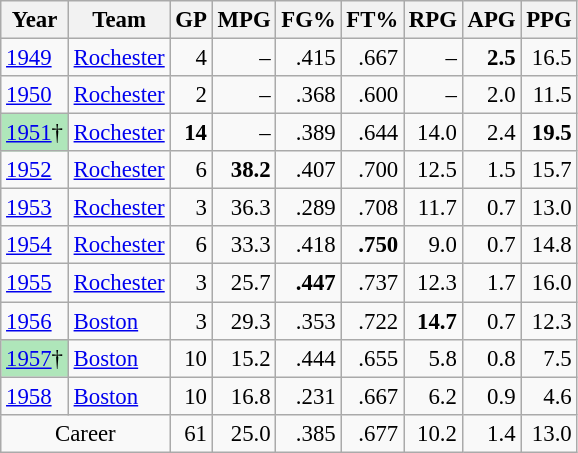<table class="wikitable sortable" style="font-size:95%; text-align:right;">
<tr>
<th>Year</th>
<th>Team</th>
<th>GP</th>
<th>MPG</th>
<th>FG%</th>
<th>FT%</th>
<th>RPG</th>
<th>APG</th>
<th>PPG</th>
</tr>
<tr>
<td style="text-align:left;"><a href='#'>1949</a></td>
<td style="text-align:left;"><a href='#'>Rochester</a></td>
<td>4</td>
<td>–</td>
<td>.415</td>
<td>.667</td>
<td>–</td>
<td><strong>2.5</strong></td>
<td>16.5</td>
</tr>
<tr>
<td style="text-align:left;"><a href='#'>1950</a></td>
<td style="text-align:left;"><a href='#'>Rochester</a></td>
<td>2</td>
<td>–</td>
<td>.368</td>
<td>.600</td>
<td>–</td>
<td>2.0</td>
<td>11.5</td>
</tr>
<tr>
<td style="text-align:left;background:#afe6ba;"><a href='#'>1951</a>†</td>
<td style="text-align:left;"><a href='#'>Rochester</a></td>
<td><strong>14</strong></td>
<td>–</td>
<td>.389</td>
<td>.644</td>
<td>14.0</td>
<td>2.4</td>
<td><strong>19.5</strong></td>
</tr>
<tr>
<td style="text-align:left;"><a href='#'>1952</a></td>
<td style="text-align:left;"><a href='#'>Rochester</a></td>
<td>6</td>
<td><strong>38.2</strong></td>
<td>.407</td>
<td>.700</td>
<td>12.5</td>
<td>1.5</td>
<td>15.7</td>
</tr>
<tr>
<td style="text-align:left;"><a href='#'>1953</a></td>
<td style="text-align:left;"><a href='#'>Rochester</a></td>
<td>3</td>
<td>36.3</td>
<td>.289</td>
<td>.708</td>
<td>11.7</td>
<td>0.7</td>
<td>13.0</td>
</tr>
<tr>
<td style="text-align:left;"><a href='#'>1954</a></td>
<td style="text-align:left;"><a href='#'>Rochester</a></td>
<td>6</td>
<td>33.3</td>
<td>.418</td>
<td><strong>.750</strong></td>
<td>9.0</td>
<td>0.7</td>
<td>14.8</td>
</tr>
<tr>
<td style="text-align:left;"><a href='#'>1955</a></td>
<td style="text-align:left;"><a href='#'>Rochester</a></td>
<td>3</td>
<td>25.7</td>
<td><strong>.447</strong></td>
<td>.737</td>
<td>12.3</td>
<td>1.7</td>
<td>16.0</td>
</tr>
<tr>
<td style="text-align:left;"><a href='#'>1956</a></td>
<td style="text-align:left;"><a href='#'>Boston</a></td>
<td>3</td>
<td>29.3</td>
<td>.353</td>
<td>.722</td>
<td><strong>14.7</strong></td>
<td>0.7</td>
<td>12.3</td>
</tr>
<tr>
<td style="text-align:left;background:#afe6ba;"><a href='#'>1957</a>†</td>
<td style="text-align:left;"><a href='#'>Boston</a></td>
<td>10</td>
<td>15.2</td>
<td>.444</td>
<td>.655</td>
<td>5.8</td>
<td>0.8</td>
<td>7.5</td>
</tr>
<tr>
<td style="text-align:left;"><a href='#'>1958</a></td>
<td style="text-align:left;"><a href='#'>Boston</a></td>
<td>10</td>
<td>16.8</td>
<td>.231</td>
<td>.667</td>
<td>6.2</td>
<td>0.9</td>
<td>4.6</td>
</tr>
<tr class="sortbottom">
<td colspan="2" style="text-align:center;">Career</td>
<td>61</td>
<td>25.0</td>
<td>.385</td>
<td>.677</td>
<td>10.2</td>
<td>1.4</td>
<td>13.0</td>
</tr>
</table>
